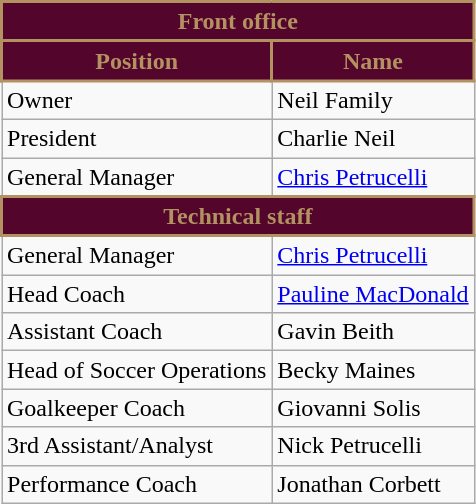<table class="wikitable">
<tr>
<th colspan="2" style="background:#54052B; color:#B39262; border:2px solid #B39262;">Front office</th>
</tr>
<tr>
<th style="background:#54052B; color:#B39262; border:2px solid #B39262;">Position</th>
<th style="background:#54052B; color:#B39262; border:2px solid #B39262;">Name</th>
</tr>
<tr>
<td>Owner</td>
<td> Neil Family</td>
</tr>
<tr>
<td>President</td>
<td> Charlie Neil</td>
</tr>
<tr>
<td>General Manager</td>
<td> <a href='#'>Chris Petrucelli</a></td>
</tr>
<tr>
<th style="background:#54052B; color:#B39262; border:2px solid #B39262;" colspan="2">Technical staff</th>
</tr>
<tr>
<td>General Manager</td>
<td> <a href='#'>Chris Petrucelli</a></td>
</tr>
<tr>
<td>Head Coach</td>
<td> <a href='#'>Pauline MacDonald</a></td>
</tr>
<tr>
<td>Assistant Coach</td>
<td>Gavin Beith</td>
</tr>
<tr>
<td>Head of Soccer Operations</td>
<td>Becky Maines</td>
</tr>
<tr>
<td>Goalkeeper Coach</td>
<td>Giovanni Solis</td>
</tr>
<tr>
<td>3rd Assistant/Analyst</td>
<td>Nick Petrucelli</td>
</tr>
<tr>
<td>Performance Coach</td>
<td>Jonathan Corbett</td>
</tr>
</table>
